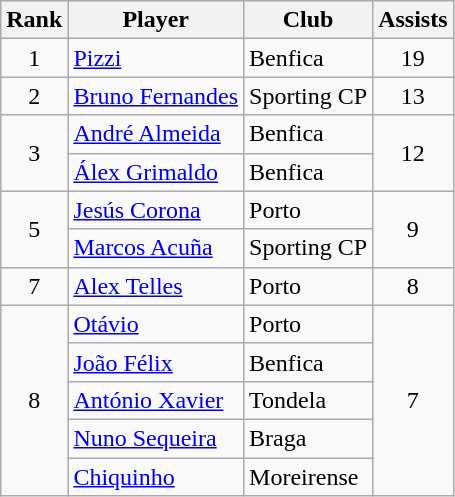<table class="wikitable" style="text-align:center;">
<tr>
<th>Rank</th>
<th>Player</th>
<th>Club</th>
<th>Assists</th>
</tr>
<tr>
<td>1</td>
<td align="left"> <a href='#'>Pizzi</a></td>
<td align="left">Benfica</td>
<td>19</td>
</tr>
<tr>
<td>2</td>
<td align="left"> <a href='#'>Bruno Fernandes</a></td>
<td align="left">Sporting CP</td>
<td>13</td>
</tr>
<tr>
<td rowspan="2">3</td>
<td align="left"> <a href='#'>André Almeida</a></td>
<td align="left">Benfica</td>
<td rowspan="2">12</td>
</tr>
<tr>
<td align="left"> <a href='#'>Álex Grimaldo</a></td>
<td align="left">Benfica</td>
</tr>
<tr>
<td rowspan="2">5</td>
<td align="left"> <a href='#'>Jesús Corona</a></td>
<td align="left">Porto</td>
<td rowspan="2">9</td>
</tr>
<tr>
<td align="left"> <a href='#'>Marcos Acuña</a></td>
<td align="left">Sporting CP</td>
</tr>
<tr>
<td>7</td>
<td align="left"> <a href='#'>Alex Telles</a></td>
<td align="left">Porto</td>
<td>8</td>
</tr>
<tr>
<td rowspan="5">8</td>
<td align="left"> <a href='#'>Otávio</a></td>
<td align="left">Porto</td>
<td rowspan="5">7</td>
</tr>
<tr>
<td align="left"> <a href='#'>João Félix</a></td>
<td align="left">Benfica</td>
</tr>
<tr>
<td align="left"> <a href='#'>António Xavier</a></td>
<td align="left">Tondela</td>
</tr>
<tr>
<td align="left"> <a href='#'>Nuno Sequeira</a></td>
<td align="left">Braga</td>
</tr>
<tr>
<td align="left"> <a href='#'>Chiquinho</a></td>
<td align="left">Moreirense</td>
</tr>
</table>
